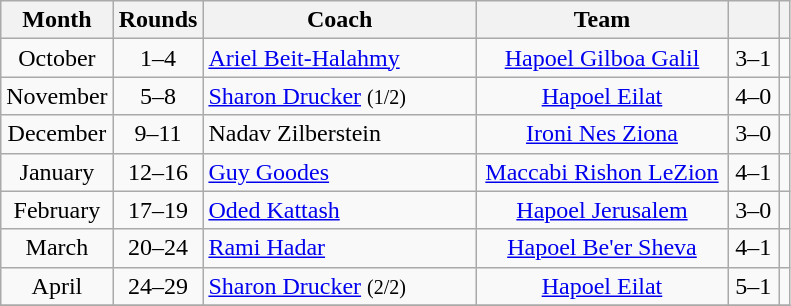<table class="wikitable" style="text-align: center;">
<tr>
<th style="text-align:center;">Month</th>
<th style="text-align:center;">Rounds</th>
<th style="text-align:center;width:175px;">Coach</th>
<th style="text-align:center;width:160px;">Team</th>
<th style="text-align:center;width:27px;"></th>
<th style="text-align:center;"></th>
</tr>
<tr>
<td>October</td>
<td>1–4</td>
<td align="left"> <a href='#'>Ariel Beit-Halahmy</a></td>
<td><a href='#'>Hapoel Gilboa Galil</a></td>
<td>3–1</td>
<td></td>
</tr>
<tr>
<td>November</td>
<td>5–8</td>
<td align="left"> <a href='#'>Sharon Drucker</a> <small>(1/2)</small></td>
<td><a href='#'>Hapoel Eilat</a></td>
<td>4–0</td>
<td></td>
</tr>
<tr>
<td>December</td>
<td>9–11</td>
<td align="left"> Nadav Zilberstein</td>
<td><a href='#'>Ironi Nes Ziona</a></td>
<td>3–0</td>
<td></td>
</tr>
<tr>
<td>January</td>
<td>12–16</td>
<td align="left"> <a href='#'>Guy Goodes</a></td>
<td><a href='#'>Maccabi Rishon LeZion</a></td>
<td>4–1</td>
<td></td>
</tr>
<tr>
<td>February</td>
<td>17–19</td>
<td align="left"> <a href='#'>Oded Kattash</a></td>
<td><a href='#'>Hapoel Jerusalem</a></td>
<td>3–0</td>
<td></td>
</tr>
<tr>
<td>March</td>
<td>20–24</td>
<td align="left"> <a href='#'>Rami Hadar</a></td>
<td><a href='#'>Hapoel Be'er Sheva</a></td>
<td>4–1</td>
<td></td>
</tr>
<tr>
<td>April</td>
<td>24–29</td>
<td align="left"> <a href='#'>Sharon Drucker</a> <small>(2/2)</small></td>
<td><a href='#'>Hapoel Eilat</a></td>
<td>5–1</td>
<td></td>
</tr>
<tr>
</tr>
</table>
